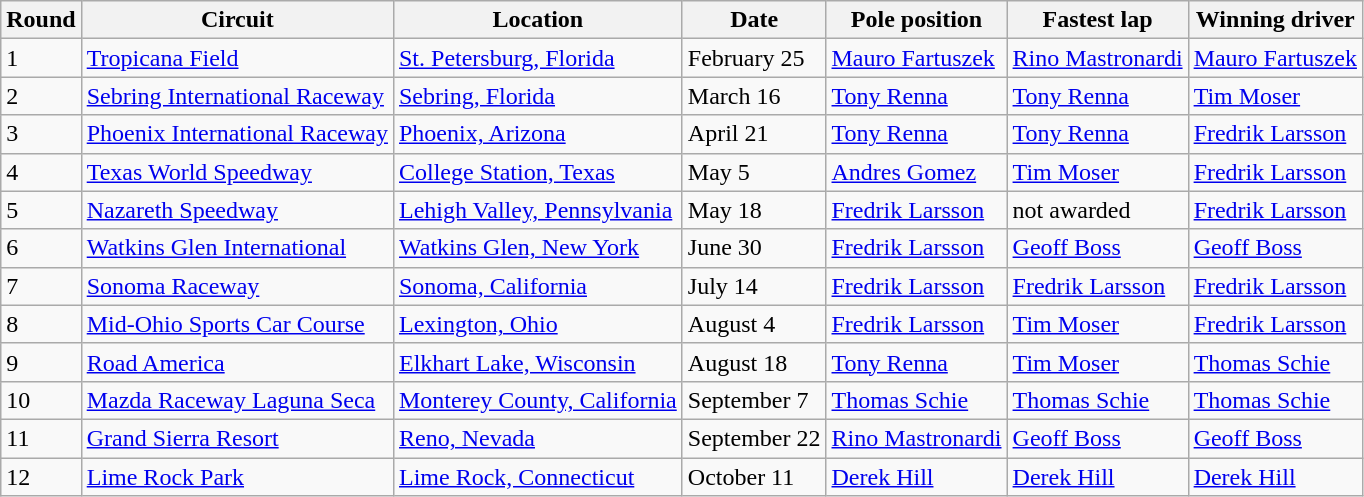<table class="wikitable">
<tr>
<th>Round</th>
<th>Circuit</th>
<th>Location</th>
<th>Date</th>
<th>Pole position</th>
<th>Fastest lap</th>
<th>Winning driver</th>
</tr>
<tr>
<td>1</td>
<td><a href='#'>Tropicana Field</a></td>
<td> <a href='#'>St. Petersburg, Florida</a></td>
<td>February 25</td>
<td> <a href='#'>Mauro Fartuszek</a></td>
<td> <a href='#'>Rino Mastronardi</a></td>
<td> <a href='#'>Mauro Fartuszek</a></td>
</tr>
<tr>
<td>2</td>
<td><a href='#'>Sebring International Raceway</a></td>
<td> <a href='#'>Sebring, Florida</a></td>
<td>March 16</td>
<td> <a href='#'>Tony Renna</a></td>
<td> <a href='#'>Tony Renna</a></td>
<td> <a href='#'>Tim Moser</a></td>
</tr>
<tr>
<td>3</td>
<td><a href='#'>Phoenix International Raceway</a></td>
<td> <a href='#'>Phoenix, Arizona</a></td>
<td>April 21</td>
<td> <a href='#'>Tony Renna</a></td>
<td> <a href='#'>Tony Renna</a></td>
<td> <a href='#'>Fredrik Larsson</a></td>
</tr>
<tr>
<td>4</td>
<td><a href='#'>Texas World Speedway</a></td>
<td> <a href='#'>College Station, Texas</a></td>
<td>May 5</td>
<td> <a href='#'>Andres Gomez</a></td>
<td> <a href='#'>Tim Moser</a></td>
<td> <a href='#'>Fredrik Larsson</a></td>
</tr>
<tr>
<td>5</td>
<td><a href='#'>Nazareth Speedway</a></td>
<td> <a href='#'>Lehigh Valley, Pennsylvania</a></td>
<td>May 18</td>
<td> <a href='#'>Fredrik Larsson</a></td>
<td>not awarded</td>
<td> <a href='#'>Fredrik Larsson</a></td>
</tr>
<tr>
<td>6</td>
<td><a href='#'>Watkins Glen International</a></td>
<td> <a href='#'>Watkins Glen, New York</a></td>
<td>June 30</td>
<td> <a href='#'>Fredrik Larsson</a></td>
<td> <a href='#'>Geoff Boss</a></td>
<td> <a href='#'>Geoff Boss</a></td>
</tr>
<tr>
<td>7</td>
<td><a href='#'>Sonoma Raceway</a></td>
<td> <a href='#'>Sonoma, California</a></td>
<td>July 14</td>
<td> <a href='#'>Fredrik Larsson</a></td>
<td> <a href='#'>Fredrik Larsson</a></td>
<td> <a href='#'>Fredrik Larsson</a></td>
</tr>
<tr>
<td>8</td>
<td><a href='#'>Mid-Ohio Sports Car Course</a></td>
<td> <a href='#'>Lexington, Ohio</a></td>
<td>August 4</td>
<td> <a href='#'>Fredrik Larsson</a></td>
<td> <a href='#'>Tim Moser</a></td>
<td> <a href='#'>Fredrik Larsson</a></td>
</tr>
<tr>
<td>9</td>
<td><a href='#'>Road America</a></td>
<td> <a href='#'>Elkhart Lake, Wisconsin</a></td>
<td>August 18</td>
<td> <a href='#'>Tony Renna</a></td>
<td> <a href='#'>Tim Moser</a></td>
<td> <a href='#'>Thomas Schie</a></td>
</tr>
<tr>
<td>10</td>
<td><a href='#'>Mazda Raceway Laguna Seca</a></td>
<td> <a href='#'>Monterey County, California</a></td>
<td>September 7</td>
<td> <a href='#'>Thomas Schie</a></td>
<td> <a href='#'>Thomas Schie</a></td>
<td> <a href='#'>Thomas Schie</a></td>
</tr>
<tr>
<td>11</td>
<td><a href='#'>Grand Sierra Resort</a></td>
<td> <a href='#'>Reno, Nevada</a></td>
<td>September 22</td>
<td> <a href='#'>Rino Mastronardi</a></td>
<td> <a href='#'>Geoff Boss</a></td>
<td> <a href='#'>Geoff Boss</a></td>
</tr>
<tr>
<td>12</td>
<td><a href='#'>Lime Rock Park</a></td>
<td> <a href='#'>Lime Rock, Connecticut</a></td>
<td>October 11</td>
<td> <a href='#'>Derek Hill</a></td>
<td> <a href='#'>Derek Hill</a></td>
<td> <a href='#'>Derek Hill</a></td>
</tr>
</table>
